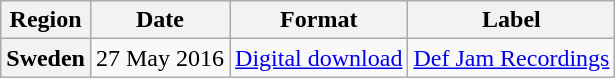<table class="wikitable sortable plainrowheaders" style="text-align:center;">
<tr>
<th>Region</th>
<th>Date</th>
<th>Format</th>
<th>Label</th>
</tr>
<tr>
<th scope="row">Sweden</th>
<td>27 May 2016</td>
<td><a href='#'>Digital download</a></td>
<td><a href='#'>Def Jam Recordings</a></td>
</tr>
</table>
